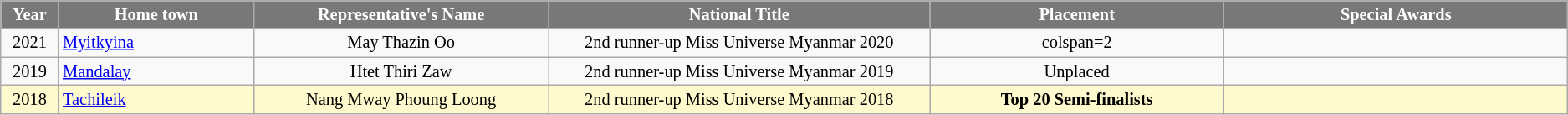<table class="wikitable " style="font-size: 85%; text-align:center">
<tr>
<th width="40" style="background-color:#787878;color:#FFFFFF;">Year</th>
<th width="150" style="background-color:#787878;color:#FFFFFF;">Home town</th>
<th width="230" style="background-color:#787878;color:#FFFFFF;">Representative's Name</th>
<th width="300" style="background-color:#787878;color:#FFFFFF;">National Title</th>
<th width="230" style="background-color:#787878;color:#FFFFFF;">Placement</th>
<th width="270" style="background-color:#787878;color:#FFFFFF;">Special Awards</th>
</tr>
<tr>
<td>2021</td>
<td align=left> <a href='#'>Myitkyina</a></td>
<td>May Thazin Oo</td>
<td>2nd runner-up Miss Universe Myanmar 2020</td>
<td>colspan=2 </td>
</tr>
<tr>
<td>2019</td>
<td align=left> <a href='#'>Mandalay</a></td>
<td>Htet Thiri Zaw</td>
<td>2nd runner-up Miss Universe Myanmar 2019</td>
<td>Unplaced</td>
<td></td>
</tr>
<tr style="background-color:#FFFACD; ">
<td>2018</td>
<td align=left> <a href='#'>Tachileik</a></td>
<td>Nang Mway Phoung Loong</td>
<td>2nd runner-up Miss Universe Myanmar 2018</td>
<td><strong>Top 20 Semi-finalists</strong></td>
<td style="background:;"></td>
</tr>
</table>
